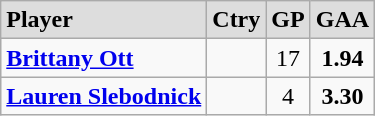<table class="wikitable">
<tr align="center" style="font-weight:bold; background-color:#dddddd;" |>
<td align="left">Player</td>
<td>Ctry</td>
<td>GP</td>
<td>GAA</td>
</tr>
<tr align="center">
<td align="left"><strong><a href='#'>Brittany Ott</a></strong></td>
<td></td>
<td>17</td>
<td><strong>1.94</strong></td>
</tr>
<tr align="center">
<td align="left"><strong><a href='#'>Lauren Slebodnick</a></strong></td>
<td></td>
<td>4</td>
<td><strong>3.30</strong></td>
</tr>
</table>
